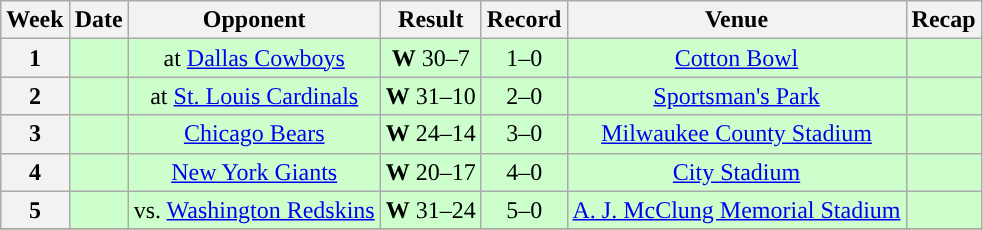<table class="wikitable" style="text-align:center">
<tr>
<th>Week</th>
<th>Date</th>
<th>Opponent</th>
<th>Result</th>
<th>Record</th>
<th>Venue</th>
<th>Recap</th>
</tr>
<tr align="center"  style="background: #cfc;">
<th>1</th>
<td></td>
<td>at <a href='#'>Dallas Cowboys</a></td>
<td><strong>W</strong> 30–7</td>
<td>1–0</td>
<td><a href='#'>Cotton Bowl</a></td>
<td> </td>
</tr>
<tr align="center"  style="background: #cfc;">
<th>2</th>
<td></td>
<td>at <a href='#'>St. Louis Cardinals</a></td>
<td><strong>W</strong> 31–10</td>
<td>2–0</td>
<td><a href='#'>Sportsman's Park</a></td>
<td> </td>
</tr>
<tr align="center"  style="background: #cfc">
<th>3</th>
<td></td>
<td><a href='#'>Chicago Bears</a></td>
<td><strong>W</strong> 24–14</td>
<td>3–0</td>
<td><a href='#'>Milwaukee County Stadium</a></td>
<td> </td>
</tr>
<tr align="center"  style="background: #cfc;">
<th>4</th>
<td></td>
<td><a href='#'>New York Giants</a></td>
<td><strong>W</strong> 20–17</td>
<td>4–0</td>
<td><a href='#'>City Stadium</a></td>
<td> </td>
</tr>
<tr align="center"  style="background: #cfc;">
<th>5</th>
<td></td>
<td>vs. <a href='#'>Washington Redskins</a></td>
<td><strong>W</strong> 31–24</td>
<td>5–0</td>
<td><a href='#'>A. J. McClung Memorial Stadium</a></td>
<td> </td>
</tr>
<tr>
</tr>
</table>
